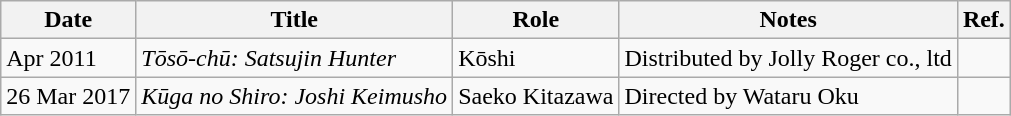<table class="wikitable">
<tr>
<th>Date</th>
<th>Title</th>
<th>Role</th>
<th>Notes</th>
<th>Ref.</th>
</tr>
<tr>
<td>Apr 2011</td>
<td><em>Tōsō-chū: Satsujin Hunter</em></td>
<td>Kōshi</td>
<td>Distributed by Jolly Roger co., ltd</td>
<td></td>
</tr>
<tr>
<td>26 Mar 2017</td>
<td><em>Kūga no Shiro: Joshi Keimusho</em></td>
<td>Saeko Kitazawa</td>
<td>Directed by Wataru Oku</td>
<td></td>
</tr>
</table>
